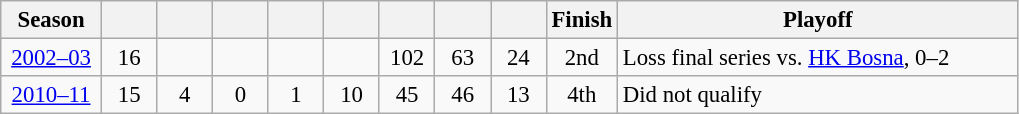<table class="wikitable" style="text-align:center;font-size:95%;">
<tr>
<th width=60>Season</th>
<th width=30></th>
<th width=30></th>
<th width=30></th>
<th width=30></th>
<th width=30></th>
<th width=30></th>
<th width=30></th>
<th width=30></th>
<th width=40>Finish</th>
<th width=260>Playoff</th>
</tr>
<tr>
<td><a href='#'>2002–03</a></td>
<td>16</td>
<td></td>
<td></td>
<td></td>
<td></td>
<td>102</td>
<td>63</td>
<td>24</td>
<td>2nd</td>
<td style="text-align:left;">Loss final series vs. <a href='#'>HK Bosna</a>, 0–2</td>
</tr>
<tr>
<td><a href='#'>2010–11</a></td>
<td>15</td>
<td>4</td>
<td>0</td>
<td>1</td>
<td>10</td>
<td>45</td>
<td>46</td>
<td>13</td>
<td>4th</td>
<td style="text-align:left;">Did not qualify</td>
</tr>
</table>
